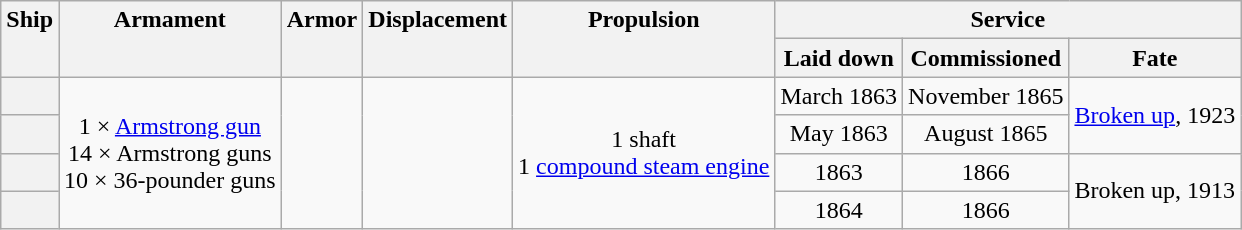<table class="wikitable plainrowheaders" style="text-align: center;">
<tr valign="top">
<th scope="col" rowspan="2">Ship</th>
<th scope="col" rowspan="2">Armament</th>
<th scope="col" rowspan="2">Armor</th>
<th scope="col" rowspan="2">Displacement</th>
<th scope="col" rowspan="2">Propulsion</th>
<th scope="col" colspan="3">Service</th>
</tr>
<tr valign="top">
<th scope="col">Laid down</th>
<th scope="col">Commissioned</th>
<th scope="col">Fate</th>
</tr>
<tr valign="center">
<th scope="row"></th>
<td rowspan="4">1 ×  <a href='#'>Armstrong gun</a><br>14 ×  Armstrong guns<br>10 × 36-pounder guns</td>
<td rowspan="4"></td>
<td rowspan="4"></td>
<td rowspan="4">1 shaft<br>1 <a href='#'>compound steam engine</a><br></td>
<td>March 1863</td>
<td>November 1865</td>
<td rowspan="2"><a href='#'>Broken up</a>, 1923</td>
</tr>
<tr valign="center">
<th scope="row"></th>
<td>May 1863</td>
<td>August 1865</td>
</tr>
<tr valign="center">
<th scope="row"></th>
<td>1863</td>
<td>1866</td>
<td rowspan="2">Broken up, 1913</td>
</tr>
<tr valign="center">
<th scope="row"></th>
<td>1864</td>
<td>1866</td>
</tr>
</table>
